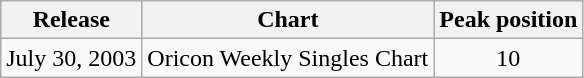<table class="wikitable">
<tr>
<th align="left">Release</th>
<th align="left">Chart</th>
<th align="left">Peak position</th>
</tr>
<tr>
<td align="left">July 30, 2003</td>
<td align="left">Oricon Weekly Singles Chart</td>
<td align="center">10</td>
</tr>
</table>
